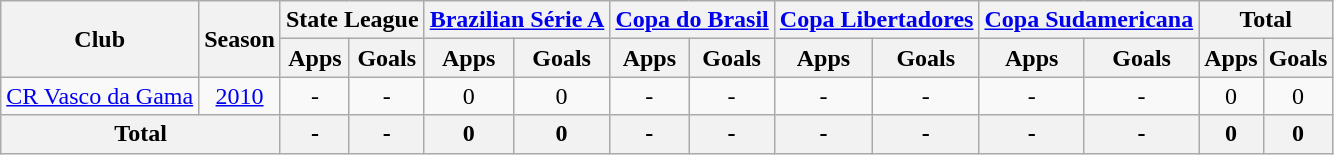<table class="wikitable" style="text-align: center;">
<tr>
<th rowspan="2">Club</th>
<th rowspan="2">Season</th>
<th colspan="2">State League</th>
<th colspan="2"><a href='#'>Brazilian Série A</a></th>
<th colspan="2"><a href='#'>Copa do Brasil</a></th>
<th colspan="2"><a href='#'>Copa Libertadores</a></th>
<th colspan="2"><a href='#'>Copa Sudamericana</a></th>
<th colspan="2">Total</th>
</tr>
<tr>
<th>Apps</th>
<th>Goals</th>
<th>Apps</th>
<th>Goals</th>
<th>Apps</th>
<th>Goals</th>
<th>Apps</th>
<th>Goals</th>
<th>Apps</th>
<th>Goals</th>
<th>Apps</th>
<th>Goals</th>
</tr>
<tr>
<td rowspan="1" valign="center"><a href='#'>CR Vasco da Gama</a></td>
<td><a href='#'>2010</a></td>
<td>-</td>
<td>-</td>
<td>0</td>
<td>0</td>
<td>-</td>
<td>-</td>
<td>-</td>
<td>-</td>
<td>-</td>
<td>-</td>
<td>0</td>
<td>0</td>
</tr>
<tr>
<th colspan="2"><strong>Total</strong></th>
<th>-</th>
<th>-</th>
<th>0</th>
<th>0</th>
<th>-</th>
<th>-</th>
<th>-</th>
<th>-</th>
<th>-</th>
<th>-</th>
<th>0</th>
<th>0</th>
</tr>
</table>
